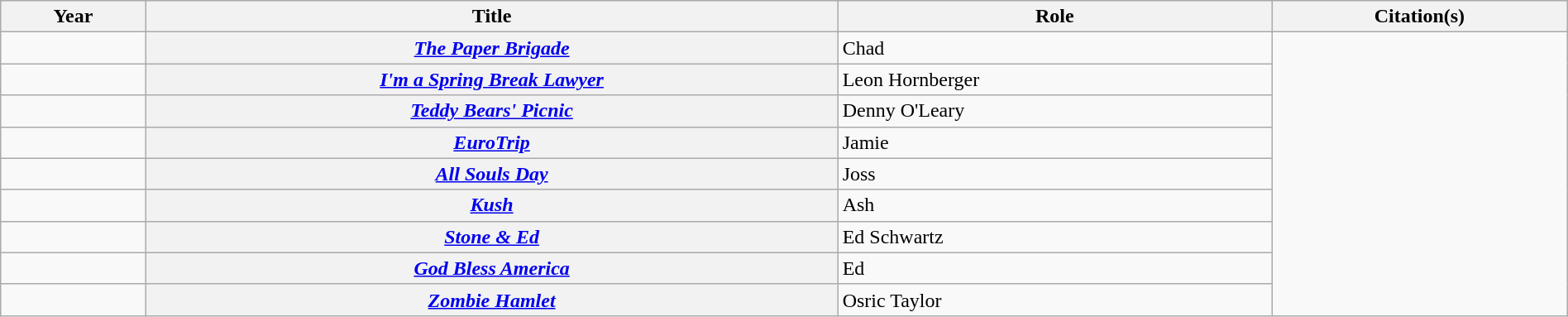<table class="wikitable plainrowheaders sortable" style="width: 100%;">
<tr>
<th scope="col">Year</th>
<th scope="col">Title</th>
<th class="unsortable">Role</th>
<th class="unsortable">Citation(s)</th>
</tr>
<tr>
<td></td>
<th scope="row"><em><a href='#'>The Paper Brigade</a></em></th>
<td>Chad</td>
<td rowspan="9"></td>
</tr>
<tr>
<td></td>
<th scope="row"><em><a href='#'>I'm a Spring Break Lawyer</a></em></th>
<td>Leon Hornberger</td>
</tr>
<tr>
<td></td>
<th scope="row"><a href='#'><em>Teddy Bears' Picnic</em></a></th>
<td>Denny O'Leary</td>
</tr>
<tr>
<td></td>
<th scope="row"><em><a href='#'>EuroTrip</a></em></th>
<td>Jamie</td>
</tr>
<tr>
<td></td>
<th scope="row"><a href='#'><em>All Souls Day</em></a></th>
<td>Joss</td>
</tr>
<tr>
<td></td>
<th scope="row"><a href='#'><em>Kush</em></a></th>
<td>Ash</td>
</tr>
<tr>
<td></td>
<th scope="row"><em><a href='#'>Stone & Ed</a></em></th>
<td>Ed Schwartz</td>
</tr>
<tr>
<td></td>
<th scope="row"><a href='#'><em>God Bless America</em></a></th>
<td>Ed</td>
</tr>
<tr>
<td></td>
<th scope="row"><em><a href='#'>Zombie Hamlet</a></em></th>
<td>Osric Taylor</td>
</tr>
</table>
